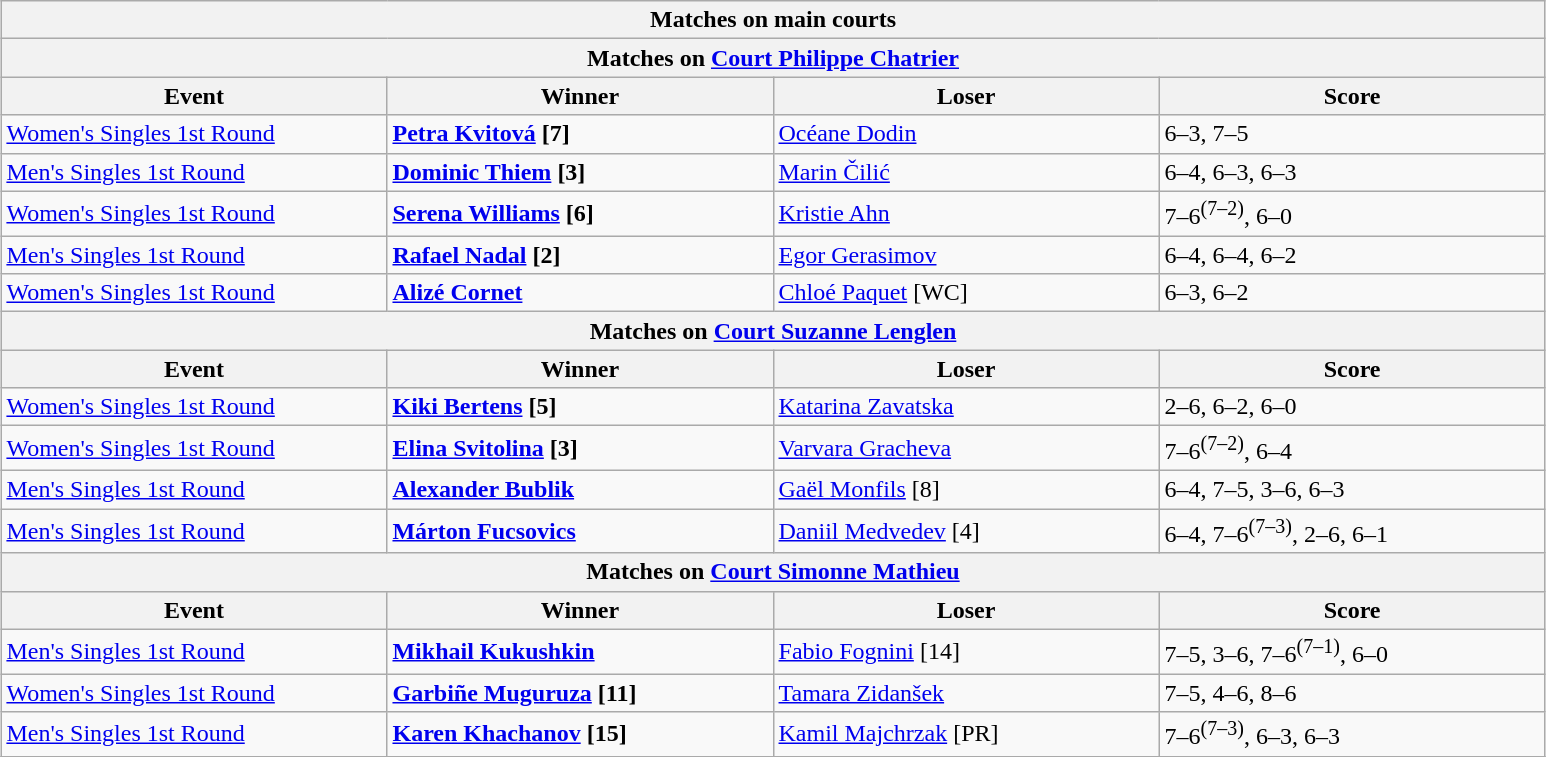<table class="wikitable" style="margin:auto;">
<tr>
<th colspan="4" style="white-space:nowrap;">Matches on main courts</th>
</tr>
<tr>
<th colspan="4"><strong>Matches on <a href='#'>Court Philippe Chatrier</a></strong></th>
</tr>
<tr>
<th width=250>Event</th>
<th width=250>Winner</th>
<th width=250>Loser</th>
<th width=250>Score</th>
</tr>
<tr>
<td><a href='#'>Women's Singles 1st Round</a></td>
<td><strong> <a href='#'>Petra Kvitová</a> [7]</strong></td>
<td> <a href='#'>Océane Dodin</a></td>
<td>6–3, 7–5</td>
</tr>
<tr>
<td><a href='#'>Men's Singles 1st Round</a></td>
<td><strong> <a href='#'>Dominic Thiem</a> [3]</strong></td>
<td> <a href='#'>Marin Čilić</a></td>
<td>6–4, 6–3, 6–3</td>
</tr>
<tr>
<td><a href='#'>Women's Singles 1st Round</a></td>
<td><strong> <a href='#'>Serena Williams</a> [6]</strong></td>
<td> <a href='#'>Kristie Ahn</a></td>
<td>7–6<sup>(7–2)</sup>, 6–0</td>
</tr>
<tr>
<td><a href='#'>Men's Singles 1st Round</a></td>
<td><strong> <a href='#'>Rafael Nadal</a> [2]</strong></td>
<td> <a href='#'>Egor Gerasimov</a></td>
<td>6–4, 6–4, 6–2</td>
</tr>
<tr>
<td><a href='#'>Women's Singles 1st Round</a></td>
<td><strong> <a href='#'>Alizé Cornet</a></strong></td>
<td> <a href='#'>Chloé Paquet</a> [WC]</td>
<td>6–3, 6–2</td>
</tr>
<tr>
<th colspan="4"><strong>Matches on <a href='#'>Court Suzanne Lenglen</a></strong></th>
</tr>
<tr>
<th width=250>Event</th>
<th width=250>Winner</th>
<th width=250>Loser</th>
<th width=250>Score</th>
</tr>
<tr>
<td><a href='#'>Women's Singles 1st Round</a></td>
<td><strong> <a href='#'>Kiki Bertens</a> [5]</strong></td>
<td> <a href='#'>Katarina Zavatska</a></td>
<td>2–6, 6–2, 6–0</td>
</tr>
<tr>
<td><a href='#'>Women's Singles 1st Round</a></td>
<td><strong> <a href='#'>Elina Svitolina</a> [3]</strong></td>
<td> <a href='#'>Varvara Gracheva</a></td>
<td>7–6<sup>(7–2)</sup>, 6–4</td>
</tr>
<tr>
<td><a href='#'>Men's Singles 1st Round</a></td>
<td><strong> <a href='#'>Alexander Bublik</a></strong></td>
<td> <a href='#'>Gaël Monfils</a> [8]</td>
<td>6–4, 7–5, 3–6, 6–3</td>
</tr>
<tr>
<td><a href='#'>Men's Singles 1st Round</a></td>
<td><strong> <a href='#'>Márton Fucsovics</a></strong></td>
<td> <a href='#'>Daniil Medvedev</a> [4]</td>
<td>6–4, 7–6<sup>(7–3)</sup>, 2–6, 6–1</td>
</tr>
<tr>
<th colspan="4"><strong>Matches on <a href='#'>Court Simonne Mathieu</a></strong></th>
</tr>
<tr>
<th width=250>Event</th>
<th width=250>Winner</th>
<th width=250>Loser</th>
<th width=250>Score</th>
</tr>
<tr>
<td><a href='#'>Men's Singles 1st Round</a></td>
<td><strong> <a href='#'>Mikhail Kukushkin</a></strong></td>
<td> <a href='#'>Fabio Fognini</a> [14]</td>
<td>7–5, 3–6, 7–6<sup>(7–1)</sup>, 6–0</td>
</tr>
<tr>
<td><a href='#'>Women's Singles 1st Round</a></td>
<td><strong> <a href='#'>Garbiñe Muguruza</a> [11]</strong></td>
<td> <a href='#'>Tamara Zidanšek</a></td>
<td>7–5, 4–6, 8–6</td>
</tr>
<tr>
<td><a href='#'>Men's Singles 1st Round</a></td>
<td><strong> <a href='#'>Karen Khachanov</a> [15]</strong></td>
<td> <a href='#'>Kamil Majchrzak</a> [PR]</td>
<td>7–6<sup>(7–3)</sup>, 6–3, 6–3</td>
</tr>
<tr>
</tr>
</table>
